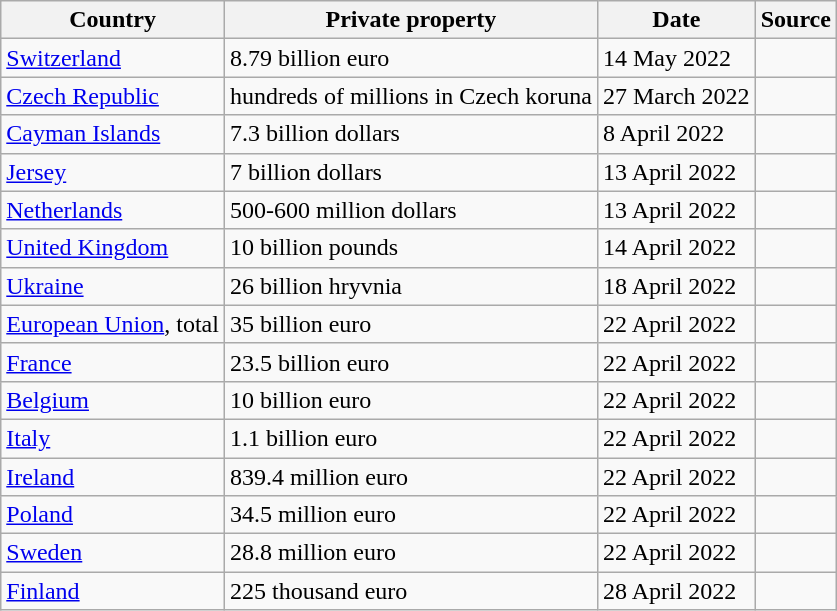<table class="wikitable sortable mw-collapsible mw-collapsed">
<tr>
<th>Country</th>
<th>Private property</th>
<th>Date</th>
<th>Source</th>
</tr>
<tr>
<td><a href='#'>Switzerland</a></td>
<td>8.79 billion euro</td>
<td>14 May 2022</td>
<td></td>
</tr>
<tr>
<td><a href='#'>Czech Republic</a></td>
<td>hundreds of millions in Czech koruna</td>
<td>27 March 2022</td>
<td></td>
</tr>
<tr>
<td><a href='#'>Cayman Islands</a></td>
<td>7.3 billion dollars</td>
<td>8 April 2022</td>
<td></td>
</tr>
<tr>
<td><a href='#'>Jersey</a></td>
<td>7 billion dollars</td>
<td>13 April 2022</td>
<td></td>
</tr>
<tr>
<td><a href='#'>Netherlands</a></td>
<td>500-600 million dollars</td>
<td>13 April 2022</td>
<td></td>
</tr>
<tr>
<td><a href='#'>United Kingdom</a></td>
<td>10 billion pounds</td>
<td>14 April 2022</td>
<td></td>
</tr>
<tr>
<td><a href='#'>Ukraine</a></td>
<td>26 billion hryvnia</td>
<td>18 April 2022</td>
<td></td>
</tr>
<tr>
<td><a href='#'>European Union</a>, total</td>
<td>35 billion euro</td>
<td>22 April 2022</td>
<td></td>
</tr>
<tr>
<td><a href='#'>France</a></td>
<td>23.5 billion euro</td>
<td>22 April 2022</td>
<td></td>
</tr>
<tr>
<td><a href='#'>Belgium</a></td>
<td>10 billion euro</td>
<td>22 April 2022</td>
<td></td>
</tr>
<tr>
<td><a href='#'>Italy</a></td>
<td>1.1 billion euro</td>
<td>22 April 2022</td>
<td></td>
</tr>
<tr>
<td><a href='#'>Ireland</a></td>
<td>839.4 million euro</td>
<td>22 April 2022</td>
<td></td>
</tr>
<tr>
<td><a href='#'>Poland</a></td>
<td>34.5 million euro</td>
<td>22 April 2022</td>
<td></td>
</tr>
<tr>
<td><a href='#'>Sweden</a></td>
<td>28.8 million euro</td>
<td>22 April 2022</td>
<td></td>
</tr>
<tr>
<td><a href='#'>Finland</a></td>
<td>225 thousand euro</td>
<td>28 April 2022</td>
<td></td>
</tr>
</table>
